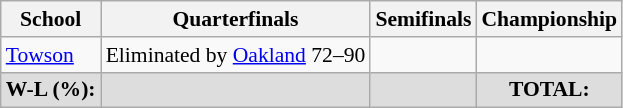<table class="sortable wikitable" style="white-space:nowrap; font-size:90%;">
<tr>
<th>School</th>
<th>Quarterfinals</th>
<th>Semifinals</th>
<th>Championship</th>
</tr>
<tr>
<td><a href='#'>Towson</a></td>
<td>Eliminated by <a href='#'>Oakland</a> 72–90</td>
<td></td>
<td></td>
</tr>
<tr class="sortbottom"  style="text-align:center; background:#ddd;">
<td><strong>W-L (%):</strong></td>
<td></td>
<td></td>
<td><strong>TOTAL:</strong> </td>
</tr>
</table>
